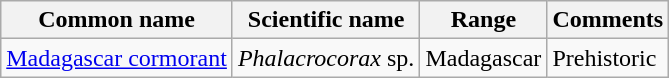<table class="wikitable sortable">
<tr>
<th>Common name</th>
<th>Scientific name</th>
<th>Range</th>
<th class="unsortable">Comments</th>
</tr>
<tr>
<td><a href='#'>Madagascar cormorant</a></td>
<td><em>Phalacrocorax</em> sp.</td>
<td>Madagascar</td>
<td>Prehistoric</td>
</tr>
</table>
